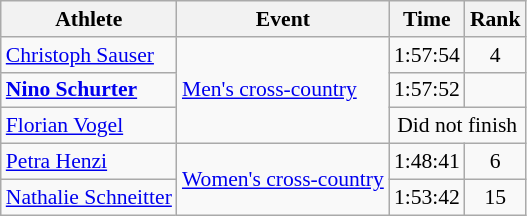<table class=wikitable style="font-size:90%">
<tr>
<th>Athlete</th>
<th>Event</th>
<th>Time</th>
<th>Rank</th>
</tr>
<tr align=center>
<td align=left><a href='#'>Christoph Sauser</a></td>
<td align=left rowspan=3><a href='#'>Men's cross-country</a></td>
<td>1:57:54</td>
<td>4</td>
</tr>
<tr align=center>
<td align=left><strong><a href='#'>Nino Schurter</a></strong></td>
<td>1:57:52</td>
<td></td>
</tr>
<tr align=center>
<td align=left><a href='#'>Florian Vogel</a></td>
<td colspan=2>Did not finish</td>
</tr>
<tr align=center>
<td align=left><a href='#'>Petra Henzi</a></td>
<td align=left rowspan=2><a href='#'>Women's cross-country</a></td>
<td>1:48:41</td>
<td>6</td>
</tr>
<tr align=center>
<td align=left><a href='#'>Nathalie Schneitter</a></td>
<td>1:53:42</td>
<td>15</td>
</tr>
</table>
